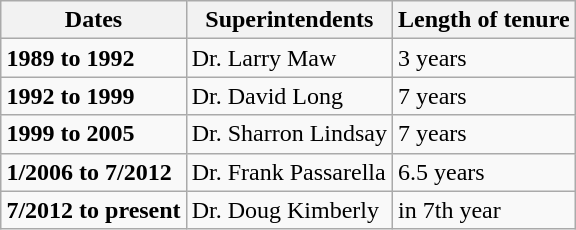<table class="wikitable" style="margin: 1em auto 1em auto">
<tr>
<th>Dates</th>
<th>Superintendents</th>
<th>Length of tenure</th>
</tr>
<tr>
<td><strong>1989 to 1992</strong></td>
<td>Dr. Larry Maw</td>
<td>3 years</td>
</tr>
<tr>
<td><strong>1992 to 1999</strong></td>
<td>Dr. David Long</td>
<td>7 years</td>
</tr>
<tr>
<td><strong>1999 to 2005</strong></td>
<td>Dr. Sharron Lindsay</td>
<td>7 years</td>
</tr>
<tr>
<td><strong>1/2006 to 7/2012</strong></td>
<td>Dr. Frank Passarella</td>
<td>6.5 years</td>
</tr>
<tr>
<td><strong>7/2012 to present</strong></td>
<td>Dr. Doug Kimberly</td>
<td>in 7th year</td>
</tr>
</table>
